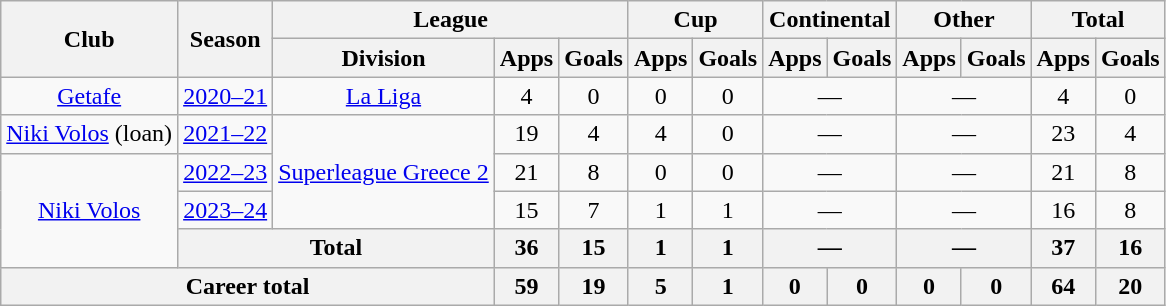<table class="wikitable" style="text-align:center">
<tr>
<th rowspan=2>Club</th>
<th rowspan=2>Season</th>
<th colspan=3>League</th>
<th colspan=2>Cup</th>
<th colspan=2>Continental</th>
<th colspan=2>Other</th>
<th colspan=2>Total</th>
</tr>
<tr>
<th>Division</th>
<th>Apps</th>
<th>Goals</th>
<th>Apps</th>
<th>Goals</th>
<th>Apps</th>
<th>Goals</th>
<th>Apps</th>
<th>Goals</th>
<th>Apps</th>
<th>Goals</th>
</tr>
<tr>
<td><a href='#'>Getafe</a></td>
<td><a href='#'>2020–21</a></td>
<td><a href='#'>La Liga</a></td>
<td>4</td>
<td>0</td>
<td>0</td>
<td>0</td>
<td colspan="2">—</td>
<td colspan="2">—</td>
<td>4</td>
<td>0</td>
</tr>
<tr>
<td><a href='#'>Niki Volos</a> (loan)</td>
<td><a href='#'>2021–22</a></td>
<td rowspan="3"><a href='#'>Superleague Greece 2</a></td>
<td>19</td>
<td>4</td>
<td>4</td>
<td>0</td>
<td colspan="2">—</td>
<td colspan="2">—</td>
<td>23</td>
<td>4</td>
</tr>
<tr>
<td rowspan="3"><a href='#'>Niki Volos</a></td>
<td><a href='#'>2022–23</a></td>
<td>21</td>
<td>8</td>
<td>0</td>
<td>0</td>
<td colspan="2">—</td>
<td colspan="2">—</td>
<td>21</td>
<td>8</td>
</tr>
<tr>
<td><a href='#'>2023–24</a></td>
<td>15</td>
<td>7</td>
<td>1</td>
<td>1</td>
<td colspan="2">—</td>
<td colspan="2">—</td>
<td>16</td>
<td>8</td>
</tr>
<tr>
<th colspan="2">Total</th>
<th>36</th>
<th>15</th>
<th>1</th>
<th>1</th>
<th colspan="2">—</th>
<th colspan="2">—</th>
<th>37</th>
<th>16</th>
</tr>
<tr>
<th colspan="3">Career total</th>
<th>59</th>
<th>19</th>
<th>5</th>
<th>1</th>
<th>0</th>
<th>0</th>
<th>0</th>
<th>0</th>
<th>64</th>
<th>20</th>
</tr>
</table>
